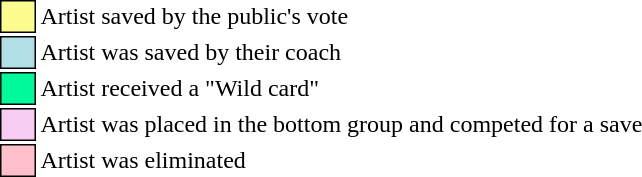<table class="toccolours" style="font-size: 100%; white-space: nowrap">
<tr>
<td style="background:#fdfc8f; border:1px solid black">     </td>
<td>Artist saved by the public's vote</td>
</tr>
<tr>
<td style="background:#B0E0E6; border: 1px solid black">     </td>
<td>Artist was saved by their coach</td>
</tr>
<tr>
<td style="background:#00fa9a; border:1px solid black">     </td>
<td>Artist received a "Wild card"</td>
</tr>
<tr>
<td style="background:#f7ccf2; border:1px solid black">     </td>
<td>Artist was placed in the bottom group and competed for a save</td>
</tr>
<tr>
<td style="background: pink; border:1px solid black">     </td>
<td>Artist was eliminated</td>
</tr>
</table>
